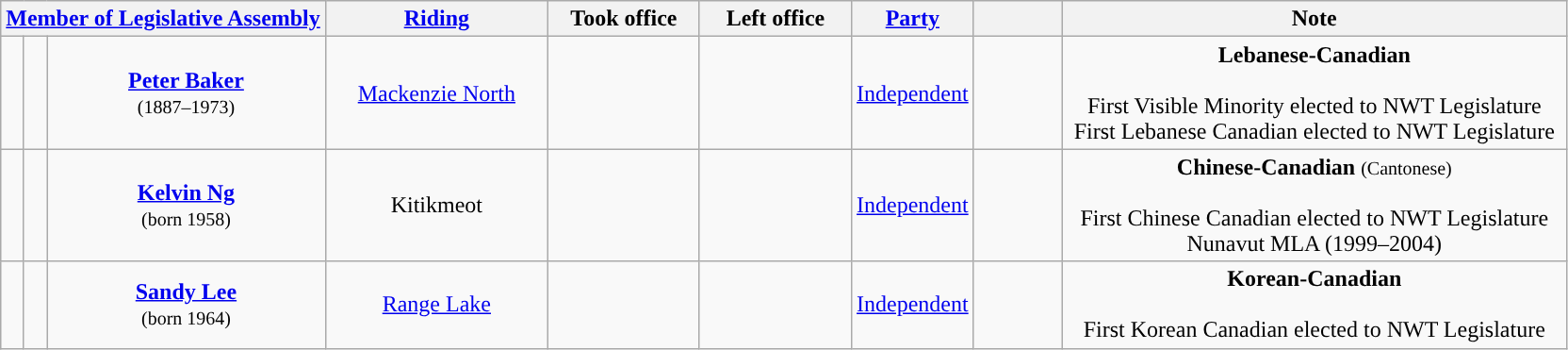<table class="wikitable sortable plainrowheaders" style="text-align: center;">
<tr>
<th colspan="3" class=unsortable><a href='#'>Member of Legislative Assembly</a></th>
<th scope="col" width=150px><a href='#'>Riding</a></th>
<th scope="col" width=100px>Took office</th>
<th scope="col" width=100px>Left office</th>
<th scope="col" width=70px><a href='#'>Party</a></th>
<th scope="col" class=unsortable width=55px></th>
<th scope="col" class=unsortable width=350px>Note</th>
</tr>
<tr>
<td rowspan="1" style="background:"></td>
<td rowspan="1"></td>
<td rowspan="1"><strong><a href='#'>Peter Baker</a></strong><br><small>(1887–1973)</small></td>
<td rowspan="1"><a href='#'>Mackenzie North</a></td>
<td rowspan="1"></td>
<td rowspan="1"></td>
<td rowspan="1"><a href='#'>Independent</a></td>
<td rowspan="1"></td>
<td rowspan="1"><strong>Lebanese-Canadian</strong><br><br>First Visible Minority elected to NWT Legislature <br> First Lebanese Canadian elected to NWT Legislature</td>
</tr>
<tr>
<td rowspan="1" style="background:"></td>
<td rowspan="1"></td>
<td rowspan="1"><strong><a href='#'>Kelvin Ng</a></strong><br><small>(born 1958)</small></td>
<td rowspan="1">Kitikmeot</td>
<td rowspan="1"></td>
<td rowspan="1"></td>
<td rowspan="1"><a href='#'>Independent</a></td>
<td rowspan="1"></td>
<td rowspan="1"><strong>Chinese-Canadian</strong> <small>(Cantonese)</small><br><br>First Chinese Canadian elected to NWT Legislature<br>Nunavut MLA (1999–2004)</td>
</tr>
<tr>
<td rowspan="1" style="background:"></td>
<td rowspan="1"></td>
<td rowspan="1"><strong><a href='#'>Sandy Lee</a></strong><br><small>(born 1964)</small></td>
<td rowspan="1"><a href='#'>Range Lake</a></td>
<td rowspan="1"></td>
<td rowspan="1"></td>
<td rowspan="1"><a href='#'>Independent</a></td>
<td rowspan="1"></td>
<td rowspan="1"><strong>Korean-Canadian</strong><br><br>First Korean Canadian elected to NWT Legislature</td>
</tr>
</table>
